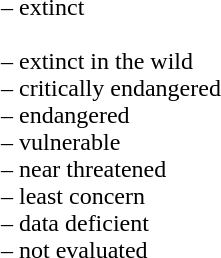<table border="0" cellpadding="2">
<tr valign="top">
<td><div> – extinct<br><br> – extinct in the wild<br>
 – critically endangered<br>
 – endangered<br>
 – vulnerable<br>
 – near threatened<br>
 – least concern<br>
 – data deficient<br>
 – not evaluated</div></td>
<td><div></div></td>
</tr>
</table>
